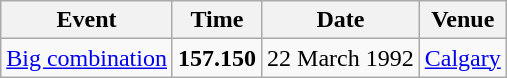<table class='wikitable'>
<tr>
<th>Event</th>
<th>Time</th>
<th>Date</th>
<th>Venue</th>
</tr>
<tr>
<td><a href='#'>Big combination</a></td>
<td><strong>157.150</strong></td>
<td>22 March 1992</td>
<td align=left><a href='#'>Calgary</a></td>
</tr>
</table>
